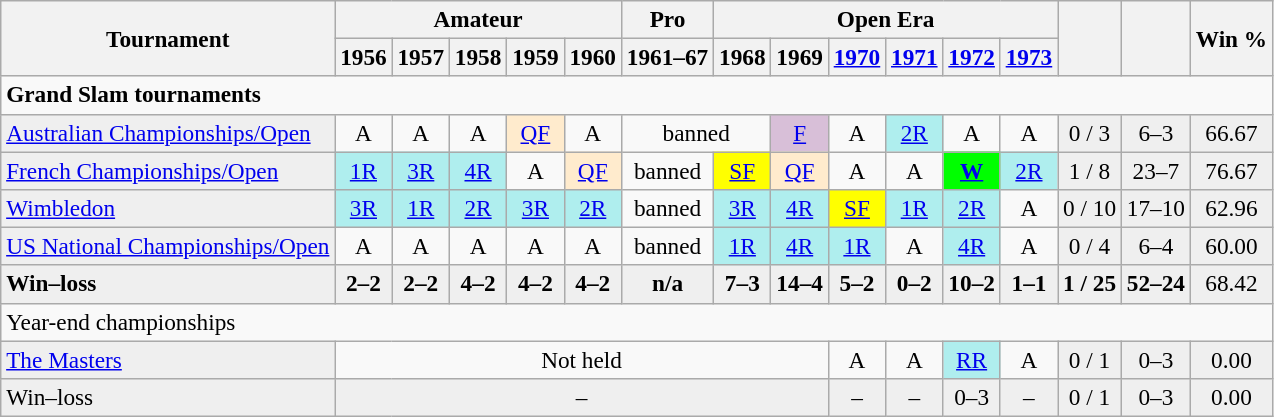<table class=wikitable style=text-align:center;font-size:97%>
<tr>
<th rowspan="2">Tournament</th>
<th colspan="5">Amateur</th>
<th>Pro</th>
<th colspan="6">Open Era</th>
<th rowspan="2"></th>
<th rowspan="2"></th>
<th rowspan="2">Win %</th>
</tr>
<tr>
<th>1956</th>
<th>1957</th>
<th>1958</th>
<th>1959</th>
<th>1960</th>
<th>1961–67</th>
<th>1968</th>
<th>1969</th>
<th><a href='#'>1970</a></th>
<th><a href='#'>1971</a></th>
<th><a href='#'>1972</a></th>
<th><a href='#'>1973</a></th>
</tr>
<tr>
<td colspan="16" align="left"><strong>Grand Slam tournaments</strong></td>
</tr>
<tr>
<td bgcolor="#EFEFEF" align="left"><a href='#'>Australian Championships/Open</a></td>
<td>A</td>
<td>A</td>
<td>A</td>
<td bgcolor="#FFEBCD"><a href='#'>QF</a></td>
<td>A</td>
<td colspan="2">banned</td>
<td bgcolor="#D8BFD8"><a href='#'>F</a></td>
<td>A</td>
<td bgcolor="#AFEEEE"><a href='#'>2R</a></td>
<td>A</td>
<td>A</td>
<td bgcolor="#EFEFEF">0 / 3</td>
<td bgcolor="#EFEFEF">6–3</td>
<td bgcolor="#EFEFEF">66.67</td>
</tr>
<tr>
<td bgcolor="#EFEFEF" align="left"><a href='#'>French Championships/Open</a></td>
<td bgcolor="#AFEEEE"><a href='#'>1R</a></td>
<td bgcolor="#AFEEEE"><a href='#'>3R</a></td>
<td bgcolor="#AFEEEE"><a href='#'>4R</a></td>
<td>A</td>
<td bgcolor="#FFEBCD"><a href='#'>QF</a></td>
<td>banned</td>
<td bgcolor="yellow"><a href='#'>SF</a></td>
<td bgcolor="#FFEBCD"><a href='#'>QF</a></td>
<td>A</td>
<td>A</td>
<td bgcolor="lime"><a href='#'><strong>W</strong></a></td>
<td bgcolor="#AFEEEE"><a href='#'>2R</a></td>
<td bgcolor="#EFEFEF">1 / 8</td>
<td bgcolor="#EFEFEF">23–7</td>
<td bgcolor="#EFEFEF">76.67</td>
</tr>
<tr>
<td bgcolor="#EFEFEF" align="left"><a href='#'>Wimbledon</a></td>
<td bgcolor="#AFEEEE"><a href='#'>3R</a></td>
<td bgcolor="#AFEEEE"><a href='#'>1R</a></td>
<td bgcolor="#AFEEEE"><a href='#'>2R</a></td>
<td bgcolor="#AFEEEE"><a href='#'>3R</a></td>
<td bgcolor="#AFEEEE"><a href='#'>2R</a></td>
<td>banned</td>
<td bgcolor="#AFEEEE"><a href='#'>3R</a></td>
<td bgcolor="#AFEEEE"><a href='#'>4R</a></td>
<td bgcolor="yellow"><a href='#'>SF</a></td>
<td bgcolor="#AFEEEE"><a href='#'>1R</a></td>
<td bgcolor="#AFEEEE"><a href='#'>2R</a></td>
<td>A</td>
<td bgcolor="#EFEFEF">0 / 10</td>
<td bgcolor="#EFEFEF">17–10</td>
<td bgcolor="#EFEFEF">62.96</td>
</tr>
<tr>
<td bgcolor="#EFEFEF" align="left"><a href='#'>US National Championships/Open</a></td>
<td>A</td>
<td>A</td>
<td>A</td>
<td>A</td>
<td>A</td>
<td>banned</td>
<td bgcolor="#AFEEEE"><a href='#'>1R</a></td>
<td bgcolor="#AFEEEE"><a href='#'>4R</a></td>
<td bgcolor="#AFEEEE"><a href='#'>1R</a></td>
<td>A</td>
<td bgcolor="#AFEEEE"><a href='#'>4R</a></td>
<td>A</td>
<td bgcolor="#EFEFEF">0 / 4</td>
<td bgcolor="#EFEFEF">6–4</td>
<td bgcolor="#EFEFEF">60.00</td>
</tr>
<tr bgcolor="#EFEFEF">
<td align="left"><strong>Win–loss</strong></td>
<td><strong>2–2</strong></td>
<td><strong>2–2</strong></td>
<td><strong>4–2</strong></td>
<td><strong>4–2</strong></td>
<td><strong>4–2</strong></td>
<td><strong>n/a</strong></td>
<td><strong>7–3</strong></td>
<td><strong>14–4</strong></td>
<td><strong>5–2</strong></td>
<td><strong>0–2</strong></td>
<td><strong>10–2</strong></td>
<td><strong>1–1</strong></td>
<td><strong>1 / 25</strong></td>
<td><strong>52–24<strong><em> <em></td>
<td></strong>68.42<strong></td>
</tr>
<tr>
<td colspan="16" align="left"></strong>Year-end championships<strong></td>
</tr>
<tr>
<td bgcolor="#EFEFEF" align="left"><a href='#'>The Masters</a></td>
<td colspan="8">Not held</td>
<td>A</td>
<td>A</td>
<td bgcolor="#AFEEEE"><a href='#'>RR</a></td>
<td>A</td>
<td bgcolor="#EFEFEF"></strong>0 / 1<strong></td>
<td bgcolor="#EFEFEF"></strong>0–3<strong></td>
<td bgcolor="#EFEFEF"></strong>0.00<strong></td>
</tr>
<tr>
<td bgcolor="#EFEFEF" align="left"></strong>Win–loss<strong></td>
<td colspan="8" bgcolor="#EFEFEF"></strong>–<strong></td>
<td bgcolor="#EFEFEF"></strong>–<strong></td>
<td bgcolor="#EFEFEF"></strong>–<strong></td>
<td bgcolor="#EFEFEF"></strong>0–3<strong></td>
<td bgcolor="#EFEFEF"></strong>–<strong></td>
<td bgcolor="#EFEFEF"></strong>0 / 1<strong></td>
<td bgcolor="#EFEFEF"></strong>0–3<strong></td>
<td bgcolor="#EFEFEF"></strong>0.00<strong></td>
</tr>
</table>
